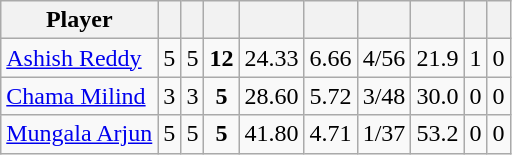<table class="wikitable sortable" style="text-align: center;">
<tr>
<th class="unsortable">Player</th>
<th></th>
<th></th>
<th></th>
<th></th>
<th></th>
<th></th>
<th></th>
<th></th>
<th></th>
</tr>
<tr>
<td style="text-align:left"><a href='#'>Ashish Reddy</a></td>
<td style="text-align:left">5</td>
<td>5</td>
<td><strong>12</strong></td>
<td>24.33</td>
<td>6.66</td>
<td>4/56</td>
<td>21.9</td>
<td>1</td>
<td>0</td>
</tr>
<tr>
<td style="text-align:left"><a href='#'>Chama Milind</a></td>
<td style="text-align:left">3</td>
<td>3</td>
<td><strong>5</strong></td>
<td>28.60</td>
<td>5.72</td>
<td>3/48</td>
<td>30.0</td>
<td>0</td>
<td>0</td>
</tr>
<tr>
<td style="text-align:left"><a href='#'>Mungala Arjun</a></td>
<td style="text-align:left">5</td>
<td>5</td>
<td><strong>5</strong></td>
<td>41.80</td>
<td>4.71</td>
<td>1/37</td>
<td>53.2</td>
<td>0</td>
<td>0</td>
</tr>
</table>
